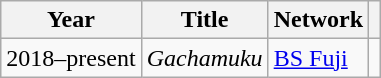<table class="wikitable">
<tr>
<th>Year</th>
<th>Title</th>
<th>Network</th>
<th></th>
</tr>
<tr>
<td>2018–present</td>
<td><em>Gachamuku</em></td>
<td><a href='#'>BS Fuji</a></td>
<td></td>
</tr>
</table>
